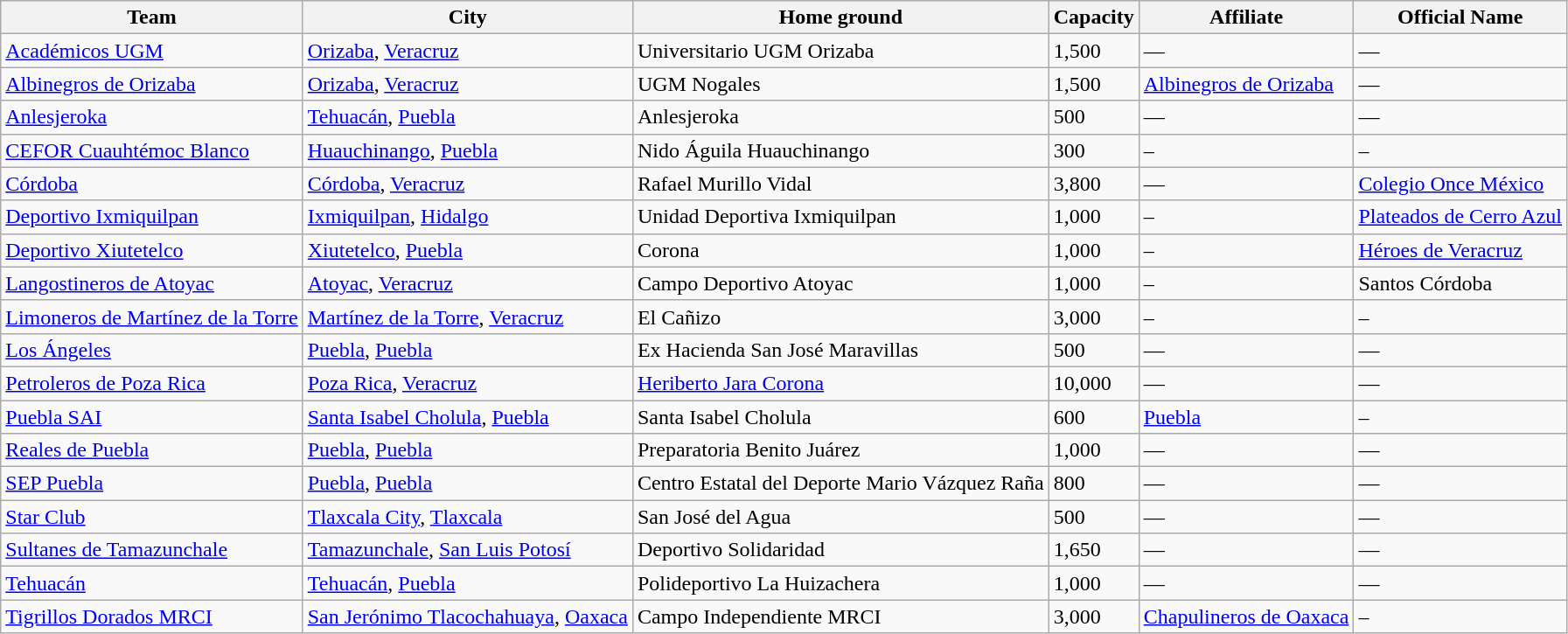<table class="wikitable sortable">
<tr>
<th>Team</th>
<th>City</th>
<th>Home ground</th>
<th>Capacity</th>
<th>Affiliate</th>
<th>Official Name</th>
</tr>
<tr>
<td><a href='#'>Académicos UGM</a></td>
<td><a href='#'>Orizaba</a>, <a href='#'>Veracruz</a></td>
<td>Universitario UGM Orizaba</td>
<td>1,500</td>
<td>—</td>
<td>—</td>
</tr>
<tr>
<td><a href='#'>Albinegros de Orizaba</a></td>
<td><a href='#'>Orizaba</a>, <a href='#'>Veracruz</a></td>
<td>UGM Nogales</td>
<td>1,500</td>
<td><a href='#'>Albinegros de Orizaba</a></td>
<td>—</td>
</tr>
<tr>
<td><a href='#'>Anlesjeroka</a></td>
<td><a href='#'>Tehuacán</a>, <a href='#'>Puebla</a></td>
<td>Anlesjeroka</td>
<td>500</td>
<td>—</td>
<td>—</td>
</tr>
<tr>
<td><a href='#'>CEFOR Cuauhtémoc Blanco</a></td>
<td><a href='#'>Huauchinango</a>, <a href='#'>Puebla</a></td>
<td>Nido Águila Huauchinango</td>
<td>300</td>
<td>–</td>
<td>–</td>
</tr>
<tr>
<td><a href='#'>Córdoba</a></td>
<td><a href='#'>Córdoba</a>, <a href='#'>Veracruz</a></td>
<td>Rafael Murillo Vidal</td>
<td>3,800</td>
<td>—</td>
<td><a href='#'>Colegio Once México</a></td>
</tr>
<tr>
<td><a href='#'>Deportivo Ixmiquilpan</a></td>
<td><a href='#'>Ixmiquilpan</a>, <a href='#'>Hidalgo</a></td>
<td>Unidad Deportiva Ixmiquilpan</td>
<td>1,000</td>
<td>–</td>
<td><a href='#'>Plateados de Cerro Azul</a></td>
</tr>
<tr>
<td><a href='#'>Deportivo Xiutetelco</a></td>
<td><a href='#'>Xiutetelco</a>, <a href='#'>Puebla</a></td>
<td>Corona</td>
<td>1,000</td>
<td>–</td>
<td><a href='#'>Héroes de Veracruz</a></td>
</tr>
<tr>
<td><a href='#'>Langostineros de Atoyac</a></td>
<td><a href='#'>Atoyac</a>, <a href='#'>Veracruz</a></td>
<td>Campo Deportivo Atoyac</td>
<td>1,000</td>
<td>–</td>
<td>Santos Córdoba</td>
</tr>
<tr>
<td><a href='#'>Limoneros de Martínez de la Torre</a></td>
<td><a href='#'>Martínez de la Torre</a>, <a href='#'>Veracruz</a></td>
<td>El Cañizo</td>
<td>3,000</td>
<td>–</td>
<td>–</td>
</tr>
<tr>
<td><a href='#'>Los Ángeles</a></td>
<td><a href='#'>Puebla</a>, <a href='#'>Puebla</a></td>
<td>Ex Hacienda San José Maravillas</td>
<td>500</td>
<td>—</td>
<td>—</td>
</tr>
<tr>
<td><a href='#'>Petroleros de Poza Rica</a></td>
<td><a href='#'>Poza Rica</a>, <a href='#'>Veracruz</a></td>
<td><a href='#'>Heriberto Jara Corona</a></td>
<td>10,000</td>
<td>—</td>
<td>—</td>
</tr>
<tr>
<td><a href='#'>Puebla SAI</a></td>
<td><a href='#'>Santa Isabel Cholula</a>, <a href='#'>Puebla</a></td>
<td>Santa Isabel Cholula</td>
<td>600</td>
<td><a href='#'>Puebla</a></td>
<td>–</td>
</tr>
<tr>
<td><a href='#'>Reales de Puebla</a></td>
<td><a href='#'>Puebla</a>, <a href='#'>Puebla</a></td>
<td>Preparatoria Benito Juárez</td>
<td>1,000</td>
<td>—</td>
<td>—</td>
</tr>
<tr>
<td><a href='#'>SEP Puebla</a></td>
<td><a href='#'>Puebla</a>, <a href='#'>Puebla</a></td>
<td>Centro Estatal del Deporte Mario Vázquez Raña</td>
<td>800</td>
<td>—</td>
<td>—</td>
</tr>
<tr>
<td><a href='#'>Star Club</a></td>
<td><a href='#'>Tlaxcala City</a>, <a href='#'>Tlaxcala</a></td>
<td>San José del Agua</td>
<td>500</td>
<td>—</td>
<td>—</td>
</tr>
<tr>
<td><a href='#'>Sultanes de Tamazunchale</a></td>
<td><a href='#'>Tamazunchale</a>, <a href='#'>San Luis Potosí</a></td>
<td>Deportivo Solidaridad</td>
<td>1,650</td>
<td>—</td>
<td>—</td>
</tr>
<tr>
<td><a href='#'>Tehuacán</a></td>
<td><a href='#'>Tehuacán</a>, <a href='#'>Puebla</a></td>
<td>Polideportivo La Huizachera</td>
<td>1,000</td>
<td>—</td>
<td>—</td>
</tr>
<tr>
<td><a href='#'>Tigrillos Dorados MRCI</a></td>
<td><a href='#'>San Jerónimo Tlacochahuaya</a>, <a href='#'>Oaxaca</a></td>
<td>Campo Independiente MRCI</td>
<td>3,000</td>
<td><a href='#'>Chapulineros de Oaxaca</a></td>
<td>–</td>
</tr>
</table>
